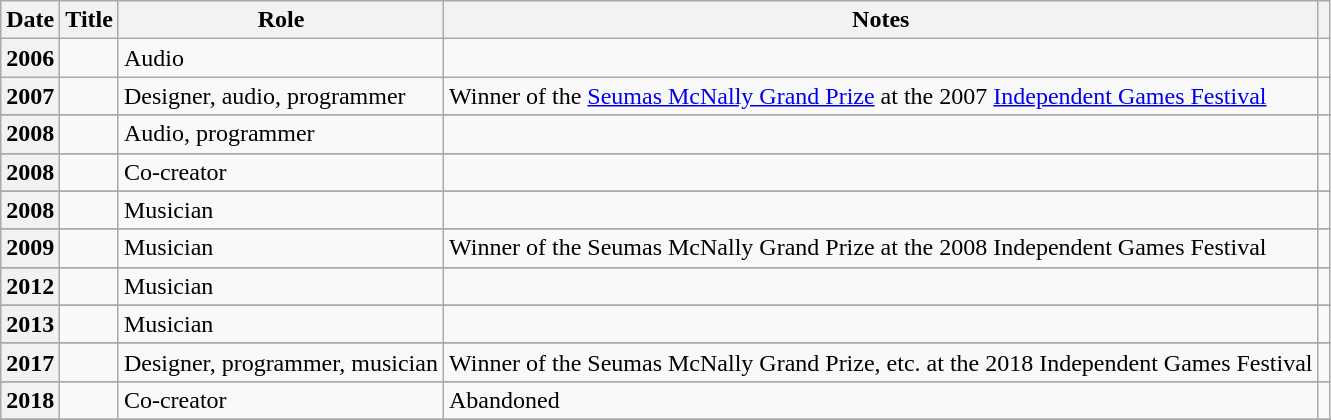<table class="wikitable plainrowheaders sortable">
<tr>
<th scope="col">Date</th>
<th scope="col">Title</th>
<th scope="col">Role</th>
<th scope="col" class="unsortable">Notes</th>
<th scope="col" class="unsortable"></th>
</tr>
<tr>
<th scope=row>2006</th>
<td><em></em></td>
<td>Audio</td>
<td></td>
<td></td>
</tr>
<tr>
<th scope=row>2007</th>
<td><em></em></td>
<td>Designer, audio, programmer</td>
<td>Winner of the <a href='#'>Seumas McNally Grand Prize</a> at the 2007 <a href='#'>Independent Games Festival</a></td>
<td></td>
</tr>
<tr>
</tr>
<tr>
<th scope=row>2008</th>
<td><em></em></td>
<td>Audio, programmer</td>
<td></td>
<td></td>
</tr>
<tr>
</tr>
<tr>
<th scope=row>2008</th>
<td><em></em></td>
<td>Co-creator</td>
<td></td>
<td></td>
</tr>
<tr>
</tr>
<tr>
<th scope=row>2008</th>
<td><em></em></td>
<td>Musician</td>
<td></td>
<td></td>
</tr>
<tr>
</tr>
<tr>
<th scope=row>2009</th>
<td><em></em></td>
<td>Musician</td>
<td>Winner of the Seumas McNally Grand Prize at the 2008 Independent Games Festival</td>
<td></td>
</tr>
<tr>
</tr>
<tr>
<th scope=row>2012</th>
<td><em></em></td>
<td>Musician</td>
<td></td>
<td></td>
</tr>
<tr>
</tr>
<tr>
<th scope=row>2013</th>
<td><em></em></td>
<td>Musician</td>
<td></td>
<td></td>
</tr>
<tr>
</tr>
<tr>
<th scope=row>2017</th>
<td><em></em></td>
<td>Designer, programmer, musician</td>
<td>Winner of the Seumas McNally Grand Prize, etc. at the 2018 Independent Games Festival</td>
<td></td>
</tr>
<tr>
</tr>
<tr>
<th scope=row>2018</th>
<td><em></em></td>
<td>Co-creator</td>
<td>Abandoned</td>
<td></td>
</tr>
<tr>
</tr>
</table>
